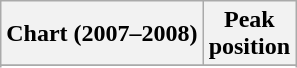<table class="wikitable sortable plainrowheaders" style="text-align:center">
<tr>
<th scope="col">Chart (2007–2008)</th>
<th scope="col">Peak<br>position</th>
</tr>
<tr>
</tr>
<tr>
</tr>
<tr>
</tr>
<tr>
</tr>
<tr>
</tr>
<tr>
</tr>
<tr>
</tr>
</table>
